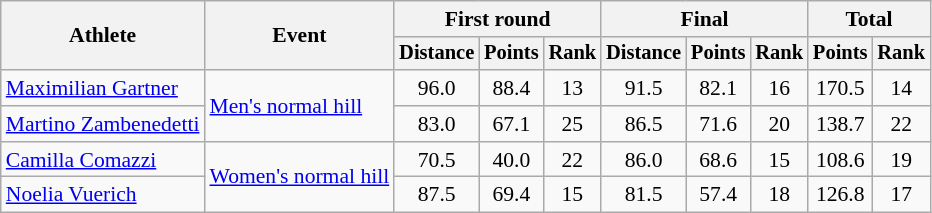<table class="wikitable" style="font-size:90%">
<tr>
<th rowspan=2>Athlete</th>
<th rowspan=2>Event</th>
<th colspan=3>First round</th>
<th colspan=3>Final</th>
<th colspan=2>Total</th>
</tr>
<tr style="font-size:95%">
<th>Distance</th>
<th>Points</th>
<th>Rank</th>
<th>Distance</th>
<th>Points</th>
<th>Rank</th>
<th>Points</th>
<th>Rank</th>
</tr>
<tr align=center>
<td align=left><a href='#'>Maximilian Gartner</a></td>
<td align=left rowspan=2><a href='#'>Men's normal hill</a></td>
<td>96.0</td>
<td>88.4</td>
<td>13</td>
<td>91.5</td>
<td>82.1</td>
<td>16</td>
<td>170.5</td>
<td>14</td>
</tr>
<tr align=center>
<td align=left><a href='#'>Martino Zambenedetti</a></td>
<td>83.0</td>
<td>67.1</td>
<td>25</td>
<td>86.5</td>
<td>71.6</td>
<td>20</td>
<td>138.7</td>
<td>22</td>
</tr>
<tr align=center>
<td align=left><a href='#'>Camilla Comazzi</a></td>
<td align=left rowspan=2><a href='#'>Women's normal hill</a></td>
<td>70.5</td>
<td>40.0</td>
<td>22</td>
<td>86.0</td>
<td>68.6</td>
<td>15</td>
<td>108.6</td>
<td>19</td>
</tr>
<tr align=center>
<td align=left><a href='#'>Noelia Vuerich</a></td>
<td>87.5</td>
<td>69.4</td>
<td>15</td>
<td>81.5</td>
<td>57.4</td>
<td>18</td>
<td>126.8</td>
<td>17</td>
</tr>
</table>
